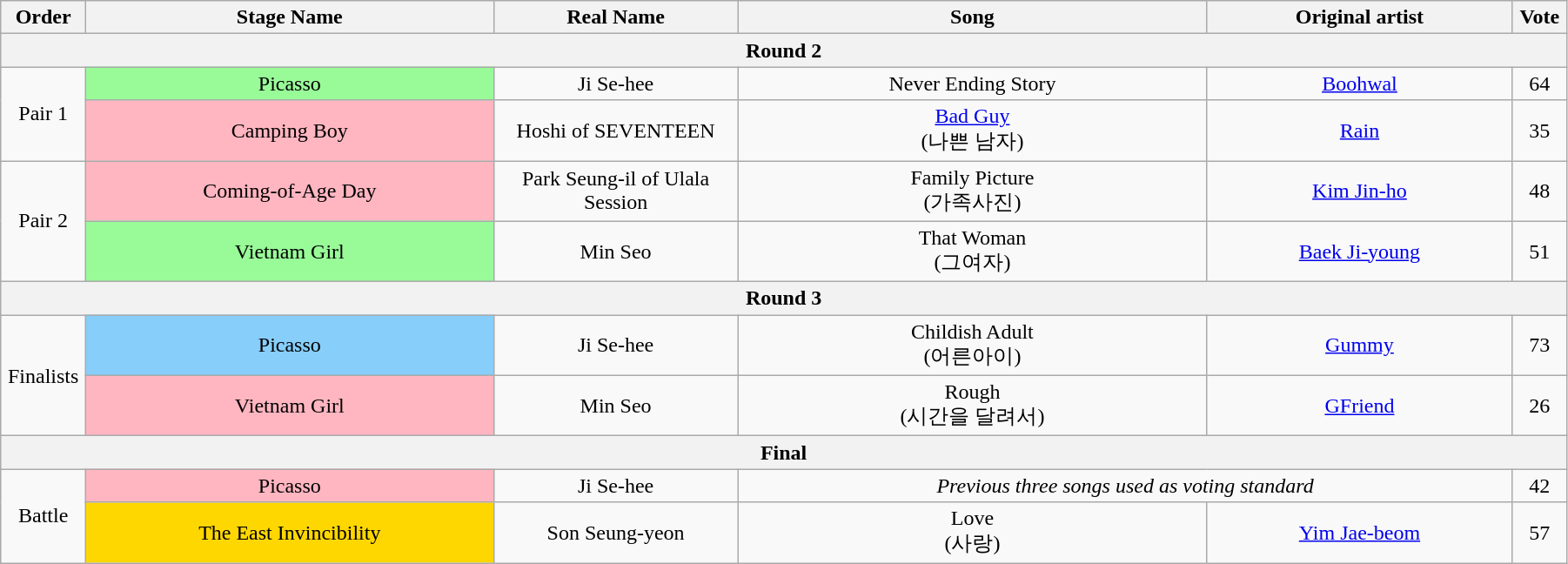<table class="wikitable" style="text-align:center; width:95%;">
<tr>
<th style="width:1%;">Order</th>
<th style="width:20%;">Stage Name</th>
<th style="width:12%;">Real Name</th>
<th style="width:23%;">Song</th>
<th style="width:15%;">Original artist</th>
<th style="width:1%;">Vote</th>
</tr>
<tr>
<th colspan=6>Round 2</th>
</tr>
<tr>
<td rowspan=2>Pair 1</td>
<td bgcolor="palegreen">Picasso</td>
<td>Ji Se-hee</td>
<td>Never Ending Story</td>
<td><a href='#'>Boohwal</a></td>
<td>64</td>
</tr>
<tr>
<td bgcolor="lightpink">Camping Boy</td>
<td>Hoshi of SEVENTEEN</td>
<td><a href='#'>Bad Guy</a><br>(나쁜 남자)</td>
<td><a href='#'>Rain</a></td>
<td>35</td>
</tr>
<tr>
<td rowspan=2>Pair 2</td>
<td bgcolor="lightpink">Coming-of-Age Day</td>
<td>Park Seung-il of Ulala Session</td>
<td>Family Picture<br>(가족사진)</td>
<td><a href='#'>Kim Jin-ho</a></td>
<td>48</td>
</tr>
<tr>
<td bgcolor="palegreen">Vietnam Girl</td>
<td>Min Seo</td>
<td>That Woman<br>(그여자)</td>
<td><a href='#'>Baek Ji-young</a></td>
<td>51</td>
</tr>
<tr>
<th colspan=6>Round 3</th>
</tr>
<tr>
<td rowspan=2>Finalists</td>
<td bgcolor="lightskyblue">Picasso</td>
<td>Ji Se-hee</td>
<td>Childish Adult<br>(어른아이)</td>
<td><a href='#'>Gummy</a></td>
<td>73</td>
</tr>
<tr>
<td bgcolor="lightpink">Vietnam Girl</td>
<td>Min Seo</td>
<td>Rough <br>(시간을 달려서)</td>
<td><a href='#'>GFriend</a></td>
<td>26</td>
</tr>
<tr>
<th colspan=6>Final</th>
</tr>
<tr>
<td rowspan=2>Battle</td>
<td bgcolor="lightpink">Picasso</td>
<td>Ji Se-hee</td>
<td colspan=2><em>Previous three songs used as voting standard</em></td>
<td>42</td>
</tr>
<tr>
<td bgcolor="gold">The East Invincibility</td>
<td>Son Seung-yeon</td>
<td>Love<br>(사랑)</td>
<td><a href='#'>Yim Jae-beom</a></td>
<td>57</td>
</tr>
</table>
